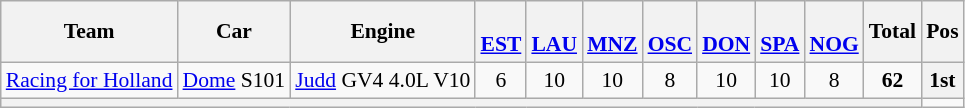<table class="wikitable" style="font-size: 90%;">
<tr>
<th>Team</th>
<th>Car</th>
<th>Engine</th>
<th><br><a href='#'>EST</a></th>
<th><br><a href='#'>LAU</a></th>
<th><br><a href='#'>MNZ</a></th>
<th><br><a href='#'>OSC</a></th>
<th><br><a href='#'>DON</a></th>
<th><br><a href='#'>SPA</a></th>
<th><br><a href='#'>NOG</a></th>
<th>Total </th>
<th>Pos</th>
</tr>
<tr>
<td> <a href='#'>Racing for Holland</a></td>
<td><a href='#'>Dome</a> S101</td>
<td><a href='#'>Judd</a> GV4 4.0L V10</td>
<td align="center">6</td>
<td align="center">10</td>
<td align="center">10</td>
<td align="center">8</td>
<td align="center">10</td>
<td align="center">10</td>
<td align="center">8</td>
<td align="center"><strong>62</strong></td>
<th>1st</th>
</tr>
<tr>
<th colspan="11"></th>
<td></td>
</tr>
</table>
